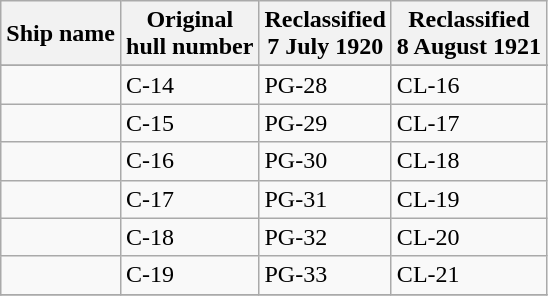<table class="wikitable">
<tr>
<th>Ship name</th>
<th>Original<br> hull number</th>
<th>Reclassified<br> 7 July 1920</th>
<th>Reclassified<br> 8 August 1921</th>
</tr>
<tr>
</tr>
<tr>
<td></td>
<td>C-14</td>
<td>PG-28</td>
<td>CL-16</td>
</tr>
<tr>
<td></td>
<td>C-15</td>
<td>PG-29</td>
<td>CL-17</td>
</tr>
<tr>
<td></td>
<td>C-16</td>
<td>PG-30</td>
<td>CL-18</td>
</tr>
<tr>
<td></td>
<td>C-17</td>
<td>PG-31</td>
<td>CL-19</td>
</tr>
<tr>
<td></td>
<td>C-18</td>
<td>PG-32</td>
<td>CL-20</td>
</tr>
<tr>
<td></td>
<td>C-19</td>
<td>PG-33</td>
<td>CL-21</td>
</tr>
<tr>
</tr>
</table>
